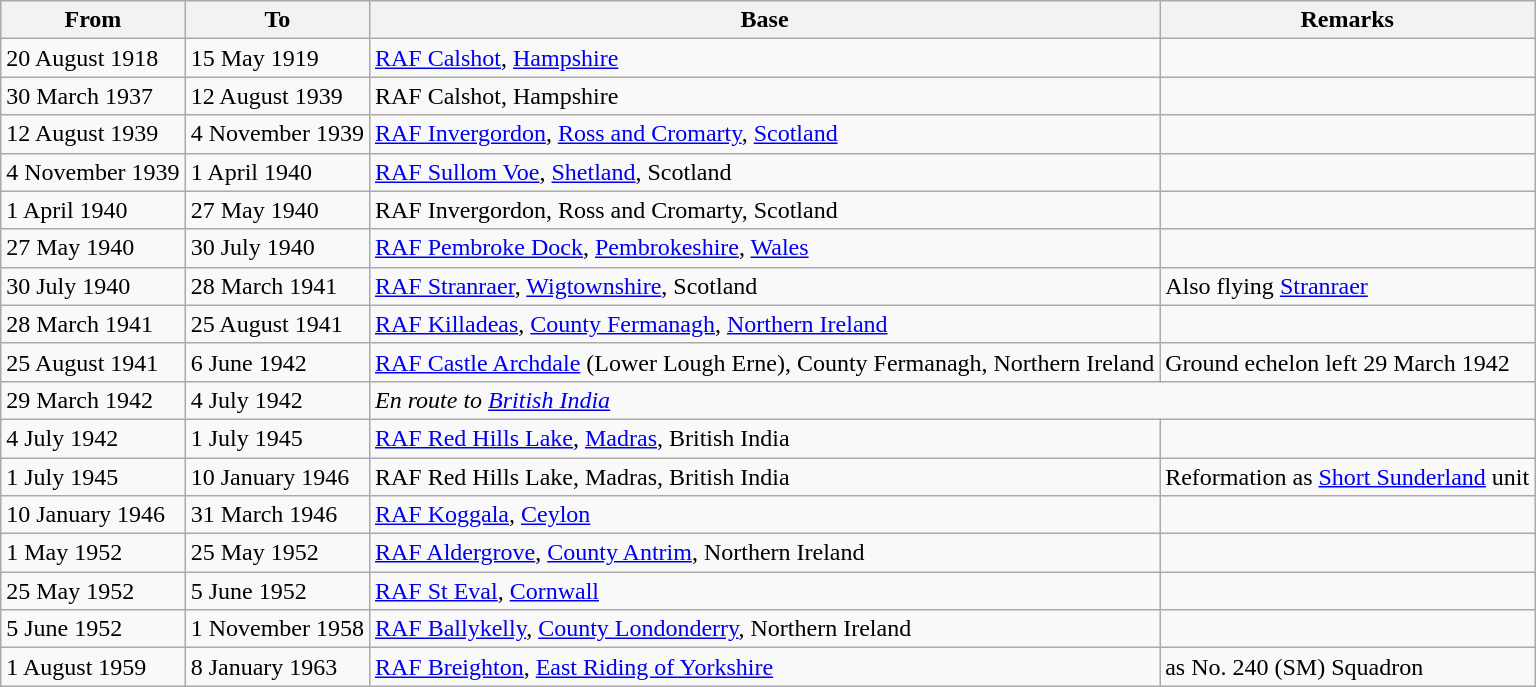<table class="wikitable">
<tr>
<th>From</th>
<th>To</th>
<th>Base</th>
<th>Remarks</th>
</tr>
<tr>
<td>20 August 1918</td>
<td>15 May 1919</td>
<td><a href='#'>RAF Calshot</a>, <a href='#'>Hampshire</a></td>
<td></td>
</tr>
<tr>
<td>30 March 1937</td>
<td>12 August 1939</td>
<td>RAF Calshot, Hampshire</td>
<td></td>
</tr>
<tr>
<td>12 August 1939</td>
<td>4 November 1939</td>
<td><a href='#'>RAF Invergordon</a>, <a href='#'>Ross and Cromarty</a>, <a href='#'>Scotland</a></td>
<td></td>
</tr>
<tr>
<td>4 November 1939</td>
<td>1 April 1940</td>
<td><a href='#'>RAF Sullom Voe</a>, <a href='#'>Shetland</a>, Scotland</td>
<td></td>
</tr>
<tr>
<td>1 April 1940</td>
<td>27 May 1940</td>
<td>RAF Invergordon, Ross and Cromarty, Scotland</td>
<td></td>
</tr>
<tr>
<td>27 May 1940</td>
<td>30 July 1940</td>
<td><a href='#'>RAF Pembroke Dock</a>, <a href='#'>Pembrokeshire</a>, <a href='#'>Wales</a></td>
<td></td>
</tr>
<tr>
<td>30 July 1940</td>
<td>28 March 1941</td>
<td><a href='#'>RAF Stranraer</a>, <a href='#'>Wigtownshire</a>, Scotland</td>
<td>Also flying <a href='#'>Stranraer</a></td>
</tr>
<tr>
<td>28 March 1941</td>
<td>25 August 1941</td>
<td><a href='#'>RAF Killadeas</a>, <a href='#'>County Fermanagh</a>, <a href='#'>Northern Ireland</a></td>
<td></td>
</tr>
<tr>
<td>25 August 1941</td>
<td>6 June 1942</td>
<td><a href='#'>RAF Castle Archdale</a> (Lower Lough Erne), County Fermanagh, Northern Ireland</td>
<td>Ground echelon left 29 March 1942</td>
</tr>
<tr>
<td>29 March 1942</td>
<td>4 July 1942</td>
<td colspan=2><em>En route to <a href='#'>British India</a></em></td>
</tr>
<tr>
<td>4 July 1942</td>
<td>1 July 1945</td>
<td><a href='#'>RAF Red Hills Lake</a>, <a href='#'>Madras</a>, British India</td>
<td></td>
</tr>
<tr>
<td>1 July 1945</td>
<td>10 January 1946</td>
<td>RAF Red Hills Lake, Madras, British India</td>
<td>Reformation as <a href='#'>Short Sunderland</a> unit</td>
</tr>
<tr>
<td>10 January 1946</td>
<td>31 March 1946</td>
<td><a href='#'>RAF Koggala</a>, <a href='#'>Ceylon</a></td>
<td></td>
</tr>
<tr>
<td>1 May 1952</td>
<td>25 May 1952</td>
<td><a href='#'>RAF Aldergrove</a>, <a href='#'>County Antrim</a>, Northern Ireland</td>
<td></td>
</tr>
<tr>
<td>25 May 1952</td>
<td>5 June 1952</td>
<td><a href='#'>RAF St Eval</a>, <a href='#'>Cornwall</a></td>
<td></td>
</tr>
<tr>
<td>5 June 1952</td>
<td>1 November 1958</td>
<td><a href='#'>RAF Ballykelly</a>, <a href='#'>County Londonderry</a>, Northern Ireland</td>
<td></td>
</tr>
<tr>
<td>1 August 1959</td>
<td>8 January 1963</td>
<td><a href='#'>RAF Breighton</a>, <a href='#'>East Riding of Yorkshire</a></td>
<td>as No. 240 (SM) Squadron</td>
</tr>
</table>
